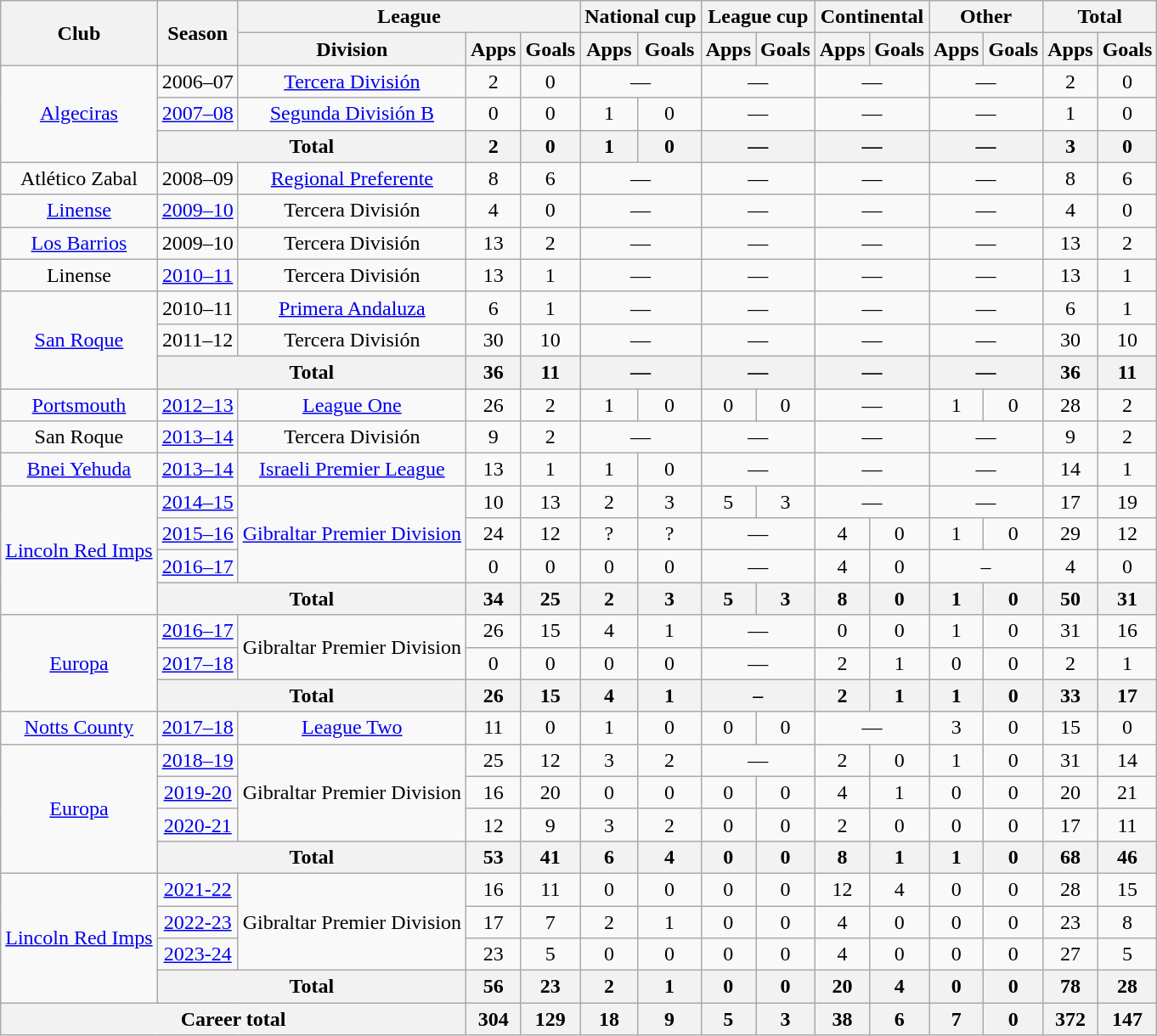<table class="wikitable" style="text-align:center">
<tr>
<th rowspan="2">Club</th>
<th rowspan="2">Season</th>
<th colspan="3">League</th>
<th colspan="2">National cup</th>
<th colspan="2">League cup</th>
<th colspan="2">Continental</th>
<th colspan="2">Other</th>
<th colspan="2">Total</th>
</tr>
<tr>
<th>Division</th>
<th>Apps</th>
<th>Goals</th>
<th>Apps</th>
<th>Goals</th>
<th>Apps</th>
<th>Goals</th>
<th>Apps</th>
<th>Goals</th>
<th>Apps</th>
<th>Goals</th>
<th>Apps</th>
<th>Goals</th>
</tr>
<tr>
<td rowspan="3"><a href='#'>Algeciras</a></td>
<td>2006–07</td>
<td><a href='#'>Tercera División</a></td>
<td>2</td>
<td>0</td>
<td colspan="2">—</td>
<td colspan="2">—</td>
<td colspan="2">—</td>
<td colspan="2">—</td>
<td>2</td>
<td>0</td>
</tr>
<tr>
<td><a href='#'>2007–08</a></td>
<td><a href='#'>Segunda División B</a></td>
<td>0</td>
<td>0</td>
<td>1</td>
<td>0</td>
<td colspan="2">—</td>
<td colspan="2">—</td>
<td colspan="2">—</td>
<td>1</td>
<td>0</td>
</tr>
<tr>
<th colspan="2">Total</th>
<th>2</th>
<th>0</th>
<th>1</th>
<th>0</th>
<th colspan="2">—</th>
<th colspan="2">—</th>
<th colspan="2">—</th>
<th>3</th>
<th>0</th>
</tr>
<tr>
<td>Atlético Zabal</td>
<td>2008–09</td>
<td><a href='#'>Regional Preferente</a></td>
<td>8</td>
<td>6</td>
<td colspan="2">—</td>
<td colspan="2">—</td>
<td colspan="2">—</td>
<td colspan="2">—</td>
<td>8</td>
<td>6</td>
</tr>
<tr>
<td><a href='#'>Linense</a></td>
<td><a href='#'>2009–10</a></td>
<td>Tercera División</td>
<td>4</td>
<td>0</td>
<td colspan="2">—</td>
<td colspan="2">—</td>
<td colspan="2">—</td>
<td colspan="2">—</td>
<td>4</td>
<td>0</td>
</tr>
<tr>
<td><a href='#'>Los Barrios</a></td>
<td>2009–10</td>
<td>Tercera División</td>
<td>13</td>
<td>2</td>
<td colspan="2">—</td>
<td colspan="2">—</td>
<td colspan="2">—</td>
<td colspan="2">—</td>
<td>13</td>
<td>2</td>
</tr>
<tr>
<td>Linense</td>
<td><a href='#'>2010–11</a></td>
<td>Tercera División</td>
<td>13</td>
<td>1</td>
<td colspan="2">—</td>
<td colspan="2">—</td>
<td colspan="2">—</td>
<td colspan="2">—</td>
<td>13</td>
<td>1</td>
</tr>
<tr>
<td rowspan="3"><a href='#'>San Roque</a></td>
<td>2010–11</td>
<td><a href='#'>Primera Andaluza</a></td>
<td>6</td>
<td>1</td>
<td colspan="2">—</td>
<td colspan="2">—</td>
<td colspan="2">—</td>
<td colspan="2">—</td>
<td>6</td>
<td>1</td>
</tr>
<tr>
<td>2011–12</td>
<td>Tercera División</td>
<td>30</td>
<td>10</td>
<td colspan="2">—</td>
<td colspan="2">—</td>
<td colspan="2">—</td>
<td colspan="2">—</td>
<td>30</td>
<td>10</td>
</tr>
<tr>
<th colspan="2">Total</th>
<th>36</th>
<th>11</th>
<th colspan="2">—</th>
<th colspan="2">—</th>
<th colspan="2">—</th>
<th colspan="2">—</th>
<th>36</th>
<th>11</th>
</tr>
<tr>
<td><a href='#'>Portsmouth</a></td>
<td><a href='#'>2012–13</a></td>
<td><a href='#'>League One</a></td>
<td>26</td>
<td>2</td>
<td>1</td>
<td>0</td>
<td>0</td>
<td>0</td>
<td colspan="2">—</td>
<td>1</td>
<td>0</td>
<td>28</td>
<td>2</td>
</tr>
<tr>
<td>San Roque</td>
<td><a href='#'>2013–14</a></td>
<td>Tercera División</td>
<td>9</td>
<td>2</td>
<td colspan="2">—</td>
<td colspan="2">—</td>
<td colspan="2">—</td>
<td colspan="2">—</td>
<td>9</td>
<td>2</td>
</tr>
<tr>
<td><a href='#'>Bnei Yehuda</a></td>
<td><a href='#'>2013–14</a></td>
<td><a href='#'>Israeli Premier League</a></td>
<td>13</td>
<td>1</td>
<td>1</td>
<td>0</td>
<td colspan="2">—</td>
<td colspan="2">—</td>
<td colspan="2">—</td>
<td>14</td>
<td>1</td>
</tr>
<tr>
<td rowspan="4"><a href='#'>Lincoln Red Imps</a></td>
<td><a href='#'>2014–15</a></td>
<td rowspan="3"><a href='#'>Gibraltar Premier Division</a></td>
<td>10</td>
<td>13</td>
<td>2</td>
<td>3</td>
<td>5</td>
<td>3</td>
<td colspan="2">—</td>
<td colspan="2">—</td>
<td>17</td>
<td>19</td>
</tr>
<tr>
<td><a href='#'>2015–16</a></td>
<td>24</td>
<td>12</td>
<td>?</td>
<td>?</td>
<td colspan="2">—</td>
<td>4</td>
<td>0</td>
<td>1</td>
<td>0</td>
<td>29</td>
<td>12</td>
</tr>
<tr>
<td><a href='#'>2016–17</a></td>
<td>0</td>
<td>0</td>
<td>0</td>
<td>0</td>
<td colspan="2">—</td>
<td>4</td>
<td>0</td>
<td colspan="2">–</td>
<td>4</td>
<td>0</td>
</tr>
<tr>
<th colspan="2">Total</th>
<th>34</th>
<th>25</th>
<th>2</th>
<th>3</th>
<th>5</th>
<th>3</th>
<th>8</th>
<th>0</th>
<th>1</th>
<th>0</th>
<th>50</th>
<th>31</th>
</tr>
<tr>
<td rowspan="3"><a href='#'>Europa</a></td>
<td><a href='#'>2016–17</a></td>
<td rowspan="2">Gibraltar Premier Division</td>
<td>26</td>
<td>15</td>
<td>4</td>
<td>1</td>
<td colspan="2">—</td>
<td>0</td>
<td>0</td>
<td>1</td>
<td>0</td>
<td>31</td>
<td>16</td>
</tr>
<tr>
<td><a href='#'>2017–18</a></td>
<td>0</td>
<td>0</td>
<td>0</td>
<td>0</td>
<td colspan="2">—</td>
<td>2</td>
<td>1</td>
<td>0</td>
<td>0</td>
<td>2</td>
<td>1</td>
</tr>
<tr>
<th colspan="2">Total</th>
<th>26</th>
<th>15</th>
<th>4</th>
<th>1</th>
<th colspan="2">–</th>
<th>2</th>
<th>1</th>
<th>1</th>
<th>0</th>
<th>33</th>
<th>17</th>
</tr>
<tr>
<td><a href='#'>Notts County</a></td>
<td><a href='#'>2017–18</a></td>
<td><a href='#'>League Two</a></td>
<td>11</td>
<td>0</td>
<td>1</td>
<td>0</td>
<td>0</td>
<td>0</td>
<td colspan="2">—</td>
<td>3</td>
<td>0</td>
<td>15</td>
<td>0</td>
</tr>
<tr>
<td rowspan=4><a href='#'>Europa</a></td>
<td><a href='#'>2018–19</a></td>
<td rowspan=3>Gibraltar Premier Division</td>
<td>25</td>
<td>12</td>
<td>3</td>
<td>2</td>
<td colspan="2">—</td>
<td>2</td>
<td>0</td>
<td>1</td>
<td>0</td>
<td>31</td>
<td>14</td>
</tr>
<tr>
<td><a href='#'>2019-20</a></td>
<td>16</td>
<td>20</td>
<td>0</td>
<td>0</td>
<td>0</td>
<td>0</td>
<td>4</td>
<td>1</td>
<td>0</td>
<td>0</td>
<td>20</td>
<td>21</td>
</tr>
<tr>
<td><a href='#'>2020-21</a></td>
<td>12</td>
<td>9</td>
<td>3</td>
<td>2</td>
<td>0</td>
<td>0</td>
<td>2</td>
<td>0</td>
<td>0</td>
<td>0</td>
<td>17</td>
<td>11</td>
</tr>
<tr>
<th colspan=2>Total</th>
<th>53</th>
<th>41</th>
<th>6</th>
<th>4</th>
<th>0</th>
<th>0</th>
<th>8</th>
<th>1</th>
<th>1</th>
<th>0</th>
<th>68</th>
<th>46</th>
</tr>
<tr>
<td rowspan=4><a href='#'>Lincoln Red Imps</a></td>
<td><a href='#'>2021-22</a></td>
<td rowspan=3>Gibraltar Premier Division</td>
<td>16</td>
<td>11</td>
<td>0</td>
<td>0</td>
<td>0</td>
<td>0</td>
<td>12</td>
<td>4</td>
<td>0</td>
<td>0</td>
<td>28</td>
<td>15</td>
</tr>
<tr>
<td><a href='#'>2022-23</a></td>
<td>17</td>
<td>7</td>
<td>2</td>
<td>1</td>
<td>0</td>
<td>0</td>
<td>4</td>
<td>0</td>
<td>0</td>
<td>0</td>
<td>23</td>
<td>8</td>
</tr>
<tr>
<td><a href='#'>2023-24</a></td>
<td>23</td>
<td>5</td>
<td>0</td>
<td>0</td>
<td>0</td>
<td>0</td>
<td>4</td>
<td>0</td>
<td>0</td>
<td>0</td>
<td>27</td>
<td>5</td>
</tr>
<tr>
<th colspan=2>Total</th>
<th>56</th>
<th>23</th>
<th>2</th>
<th>1</th>
<th>0</th>
<th>0</th>
<th>20</th>
<th>4</th>
<th>0</th>
<th>0</th>
<th>78</th>
<th>28</th>
</tr>
<tr>
<th colspan="3">Career total</th>
<th>304</th>
<th>129</th>
<th>18</th>
<th>9</th>
<th>5</th>
<th>3</th>
<th>38</th>
<th>6</th>
<th>7</th>
<th>0</th>
<th>372</th>
<th>147</th>
</tr>
</table>
